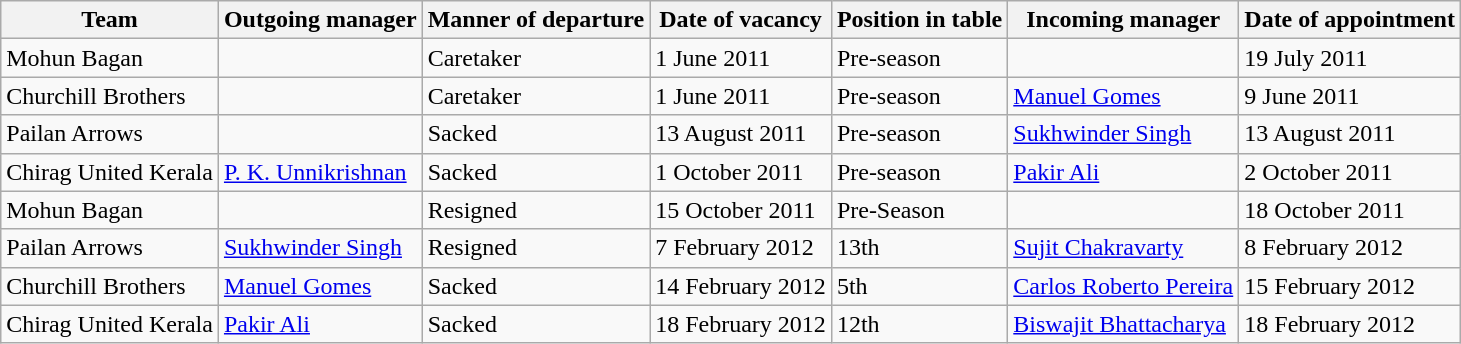<table class="wikitable">
<tr>
<th>Team</th>
<th>Outgoing manager</th>
<th>Manner of departure</th>
<th>Date of vacancy</th>
<th>Position in table</th>
<th>Incoming manager</th>
<th>Date of appointment</th>
</tr>
<tr>
<td>Mohun Bagan</td>
<td> </td>
<td>Caretaker</td>
<td>1 June 2011</td>
<td>Pre-season</td>
<td> </td>
<td>19 July 2011</td>
</tr>
<tr>
<td>Churchill Brothers</td>
<td> </td>
<td>Caretaker</td>
<td>1 June 2011</td>
<td>Pre-season</td>
<td> <a href='#'>Manuel Gomes</a></td>
<td>9 June 2011</td>
</tr>
<tr>
<td>Pailan Arrows</td>
<td> </td>
<td>Sacked</td>
<td>13 August 2011</td>
<td>Pre-season</td>
<td> <a href='#'>Sukhwinder Singh</a></td>
<td>13 August 2011</td>
</tr>
<tr>
<td>Chirag United Kerala</td>
<td> <a href='#'>P. K. Unnikrishnan</a></td>
<td>Sacked</td>
<td>1 October 2011</td>
<td>Pre-season</td>
<td> <a href='#'>Pakir Ali</a></td>
<td>2 October 2011</td>
</tr>
<tr>
<td>Mohun Bagan</td>
<td> </td>
<td>Resigned</td>
<td>15 October 2011</td>
<td>Pre-Season</td>
<td> </td>
<td>18 October 2011</td>
</tr>
<tr>
<td>Pailan Arrows</td>
<td> <a href='#'>Sukhwinder Singh</a></td>
<td>Resigned</td>
<td>7 February 2012</td>
<td>13th</td>
<td> <a href='#'>Sujit Chakravarty</a></td>
<td>8 February 2012</td>
</tr>
<tr>
<td>Churchill Brothers</td>
<td> <a href='#'>Manuel Gomes</a></td>
<td>Sacked</td>
<td>14 February 2012</td>
<td>5th</td>
<td> <a href='#'>Carlos Roberto Pereira</a></td>
<td>15 February 2012</td>
</tr>
<tr>
<td>Chirag United Kerala</td>
<td> <a href='#'>Pakir Ali</a></td>
<td>Sacked</td>
<td>18 February 2012</td>
<td>12th</td>
<td> <a href='#'>Biswajit Bhattacharya</a></td>
<td>18 February 2012</td>
</tr>
</table>
